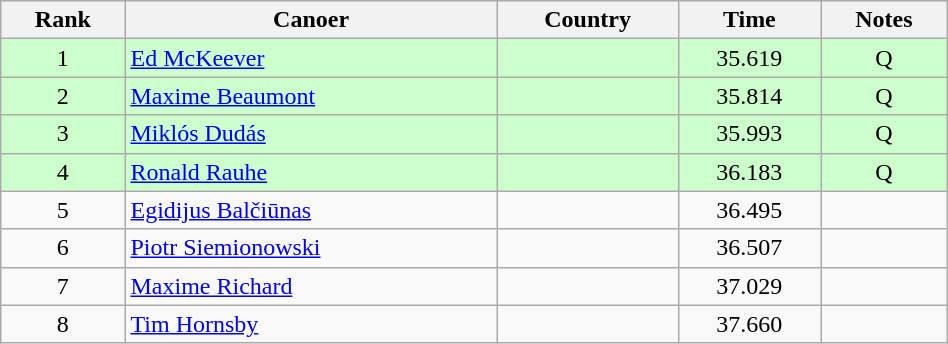<table class="wikitable" width=50% style="text-align:center;">
<tr>
<th>Rank</th>
<th>Canoer</th>
<th>Country</th>
<th>Time</th>
<th>Notes</th>
</tr>
<tr bgcolor=ccffcc>
<td>1</td>
<td align="left"><a href='#'>Ed McKeever</a></td>
<td align="left"></td>
<td>35.619</td>
<td>Q</td>
</tr>
<tr bgcolor=ccffcc>
<td>2</td>
<td align="left"><a href='#'>Maxime Beaumont</a></td>
<td align="left"></td>
<td>35.814</td>
<td>Q</td>
</tr>
<tr bgcolor=ccffcc>
<td>3</td>
<td align="left"><a href='#'>Miklós Dudás</a></td>
<td align="left"></td>
<td>35.993</td>
<td>Q</td>
</tr>
<tr bgcolor=ccffcc>
<td>4</td>
<td align="left"><a href='#'>Ronald Rauhe</a></td>
<td align="left"></td>
<td>36.183</td>
<td>Q</td>
</tr>
<tr>
<td>5</td>
<td align="left"><a href='#'>Egidijus Balčiūnas</a></td>
<td align="left"></td>
<td>36.495</td>
<td></td>
</tr>
<tr>
<td>6</td>
<td align="left"><a href='#'>Piotr Siemionowski</a></td>
<td align="left"></td>
<td>36.507</td>
<td></td>
</tr>
<tr>
<td>7</td>
<td align="left"><a href='#'>Maxime Richard</a></td>
<td align="left"></td>
<td>37.029</td>
<td></td>
</tr>
<tr>
<td>8</td>
<td align="left"><a href='#'>Tim Hornsby</a></td>
<td align="left"></td>
<td>37.660</td>
<td></td>
</tr>
</table>
